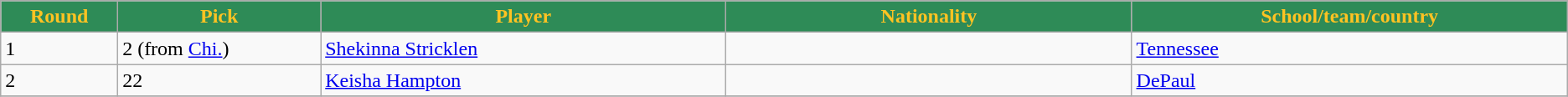<table class="wikitable">
<tr>
<th style="background:#2E8B57; color:#FFC322;" width="2%">Round</th>
<th style="background:#2E8B57; color:#FFC322;" width="5%">Pick</th>
<th style="background:#2E8B57; color:#FFC322;" width="10%">Player</th>
<th style="background:#2E8B57; color:#FFC322;" width="10%">Nationality</th>
<th style="background:#2E8B57; color:#FFC322;" width="10%">School/team/country</th>
</tr>
<tr>
<td>1</td>
<td>2 (from <a href='#'>Chi.</a>)</td>
<td><a href='#'>Shekinna Stricklen</a></td>
<td></td>
<td><a href='#'>Tennessee</a></td>
</tr>
<tr>
<td>2</td>
<td>22</td>
<td><a href='#'>Keisha Hampton</a></td>
<td></td>
<td><a href='#'>DePaul</a></td>
</tr>
<tr>
</tr>
</table>
